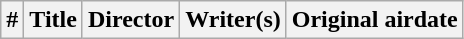<table class="wikitable plainrowheaders">
<tr>
<th>#</th>
<th>Title</th>
<th>Director</th>
<th>Writer(s)</th>
<th>Original airdate<br>



</th>
</tr>
</table>
